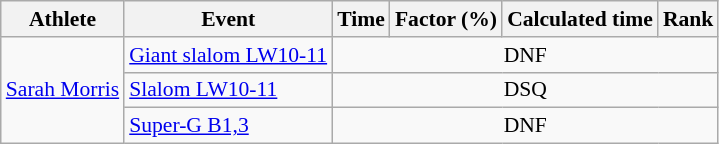<table class="wikitable" style="font-size:90%">
<tr>
<th>Athlete</th>
<th>Event</th>
<th>Time</th>
<th>Factor (%)</th>
<th>Calculated time</th>
<th>Rank</th>
</tr>
<tr>
<td rowspan=3><a href='#'>Sarah Morris</a></td>
<td><a href='#'>Giant slalom LW10-11</a></td>
<td align=center colspan=4>DNF</td>
</tr>
<tr>
<td><a href='#'>Slalom LW10-11</a></td>
<td align=center colspan=4>DSQ</td>
</tr>
<tr>
<td><a href='#'>Super-G B1,3</a></td>
<td align=center colspan=4>DNF</td>
</tr>
</table>
